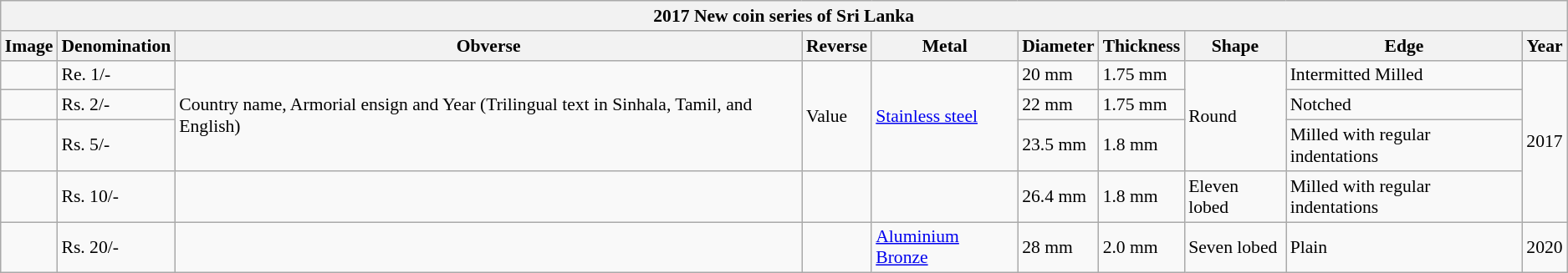<table class="wikitable" style="font-size: 90%">
<tr>
<th colspan="10">2017 New coin series of Sri Lanka</th>
</tr>
<tr>
<th colspan="1">Image</th>
<th>Denomination</th>
<th>Obverse</th>
<th>Reverse</th>
<th>Metal</th>
<th>Diameter</th>
<th>Thickness</th>
<th>Shape</th>
<th>Edge</th>
<th>Year</th>
</tr>
<tr>
<td></td>
<td>Re. 1/-</td>
<td rowspan="3">Country name, Armorial ensign and Year (Trilingual text in Sinhala, Tamil, and English)</td>
<td rowspan="3">Value</td>
<td rowspan="3"><a href='#'>Stainless steel</a></td>
<td>20 mm</td>
<td>1.75 mm</td>
<td rowspan="3">Round</td>
<td>Intermitted Milled</td>
<td rowspan="4">2017</td>
</tr>
<tr>
<td></td>
<td>Rs. 2/-</td>
<td>22 mm</td>
<td>1.75 mm</td>
<td>Notched</td>
</tr>
<tr>
<td></td>
<td>Rs. 5/-</td>
<td>23.5 mm</td>
<td>1.8 mm</td>
<td>Milled with regular indentations</td>
</tr>
<tr>
<td></td>
<td>Rs. 10/-</td>
<td></td>
<td></td>
<td></td>
<td>26.4 mm</td>
<td>1.8 mm</td>
<td>Eleven lobed</td>
<td>Milled with regular indentations</td>
</tr>
<tr>
<td></td>
<td>Rs. 20/-</td>
<td></td>
<td></td>
<td><a href='#'>Aluminium Bronze</a></td>
<td>28 mm</td>
<td>2.0 mm</td>
<td>Seven lobed</td>
<td>Plain</td>
<td>2020</td>
</tr>
</table>
